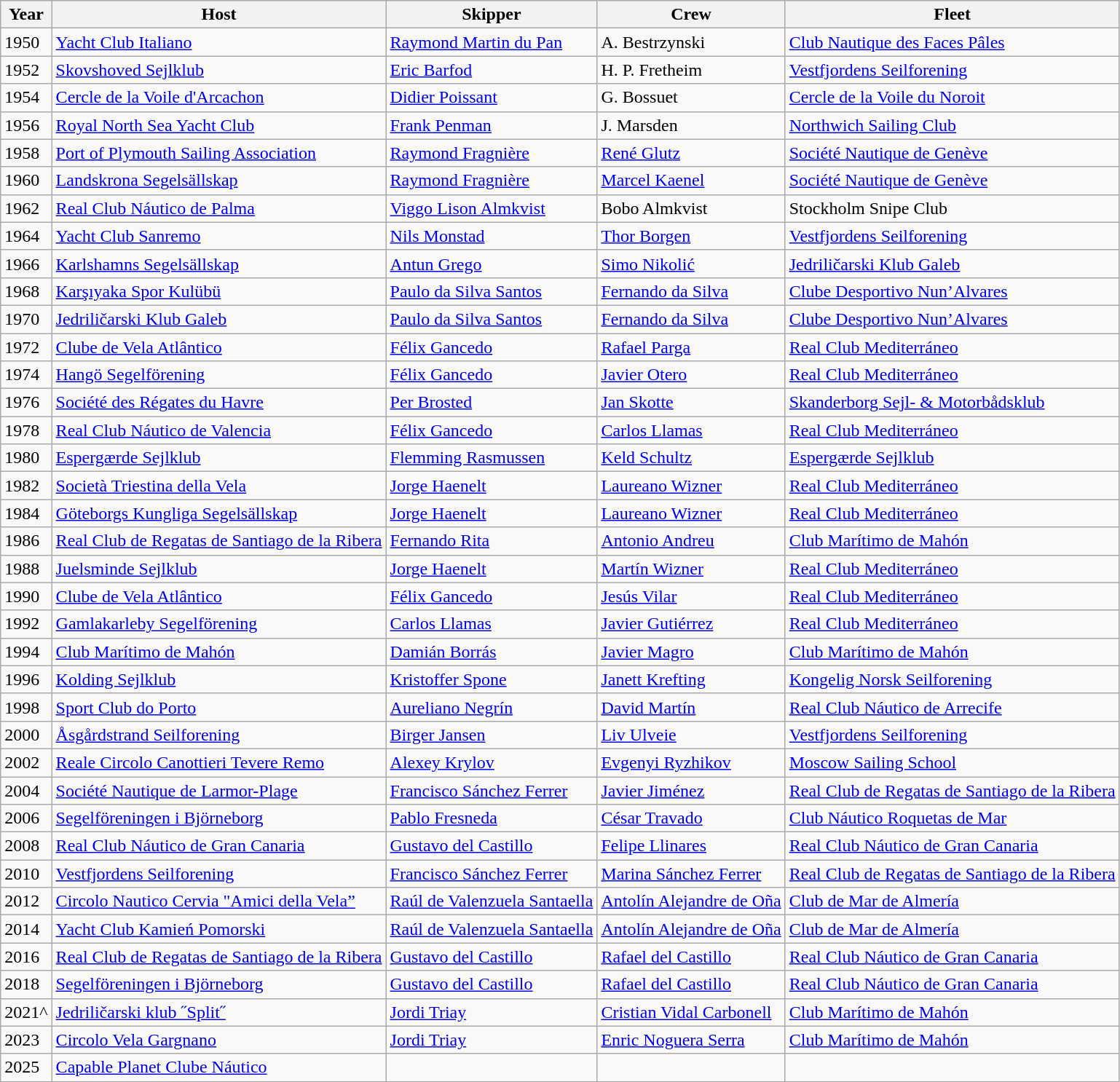<table class="wikitable">
<tr>
<th>Year</th>
<th>Host</th>
<th>Skipper</th>
<th>Crew</th>
<th>Fleet</th>
</tr>
<tr>
<td>1950</td>
<td> <a href='#'>Yacht Club Italiano</a></td>
<td><a href='#'>Raymond Martin du Pan</a></td>
<td>A. Bestrzynski</td>
<td> <a href='#'>Club Nautique des Faces Pâles</a></td>
</tr>
<tr>
<td>1952</td>
<td> <a href='#'>Skovshoved Sejlklub</a></td>
<td><a href='#'>Eric Barfod</a></td>
<td>H. P. Fretheim</td>
<td> <a href='#'>Vestfjordens Seilforening</a></td>
</tr>
<tr>
<td>1954</td>
<td> <a href='#'>Cercle de la Voile d'Arcachon</a></td>
<td><a href='#'>Didier Poissant</a></td>
<td>G. Bossuet</td>
<td> <a href='#'>Cercle de la Voile du Noroit</a></td>
</tr>
<tr>
<td>1956</td>
<td> <a href='#'>Royal North Sea Yacht Club</a></td>
<td><a href='#'>Frank Penman</a></td>
<td>J. Marsden</td>
<td> <a href='#'>Northwich Sailing Club</a></td>
</tr>
<tr>
<td>1958</td>
<td> <a href='#'>Port of Plymouth Sailing Association</a></td>
<td><a href='#'>Raymond Fragnière</a></td>
<td><a href='#'>René Glutz</a></td>
<td> <a href='#'>Société Nautique de Genève</a></td>
</tr>
<tr>
<td>1960</td>
<td> <a href='#'>Landskrona Segelsällskap</a></td>
<td><a href='#'>Raymond Fragnière</a></td>
<td><a href='#'>Marcel Kaenel</a></td>
<td> <a href='#'>Société Nautique de Genève</a></td>
</tr>
<tr>
<td>1962</td>
<td> <a href='#'>Real Club Náutico de Palma</a></td>
<td><a href='#'>Viggo Lison Almkvist</a></td>
<td>Bobo Almkvist</td>
<td> Stockholm Snipe Club</td>
</tr>
<tr>
<td>1964</td>
<td> <a href='#'>Yacht Club Sanremo</a></td>
<td><a href='#'>Nils Monstad</a></td>
<td><a href='#'>Thor Borgen</a></td>
<td> <a href='#'>Vestfjordens Seilforening</a></td>
</tr>
<tr>
<td>1966</td>
<td> <a href='#'>Karlshamns Segelsällskap</a></td>
<td><a href='#'>Antun Grego</a></td>
<td><a href='#'>Simo Nikolić</a></td>
<td> <a href='#'>Jedriličarski Klub Galeb</a></td>
</tr>
<tr>
<td>1968</td>
<td> <a href='#'>Karşıyaka Spor Kulübü</a></td>
<td><a href='#'>Paulo da Silva Santos</a></td>
<td><a href='#'>Fernando da Silva</a></td>
<td> <a href='#'>Clube Desportivo Nun’Alvares</a></td>
</tr>
<tr>
<td>1970</td>
<td> <a href='#'>Jedriličarski Klub Galeb</a></td>
<td><a href='#'>Paulo da Silva Santos</a></td>
<td><a href='#'>Fernando da Silva</a></td>
<td> <a href='#'>Clube Desportivo Nun’Alvares</a></td>
</tr>
<tr>
<td>1972</td>
<td> <a href='#'>Clube de Vela Atlântico</a></td>
<td><a href='#'>Félix Gancedo</a></td>
<td><a href='#'>Rafael Parga</a></td>
<td> <a href='#'>Real Club Mediterráneo</a></td>
</tr>
<tr>
<td>1974</td>
<td> <a href='#'>Hangö Segelförening</a></td>
<td><a href='#'>Félix Gancedo</a></td>
<td><a href='#'>Javier Otero</a></td>
<td> <a href='#'>Real Club Mediterráneo</a></td>
</tr>
<tr>
<td>1976</td>
<td> <a href='#'>Société des Régates du Havre</a></td>
<td><a href='#'>Per Brosted</a></td>
<td><a href='#'>Jan Skotte</a></td>
<td> <a href='#'>Skanderborg Sejl- & Motorbådsklub</a></td>
</tr>
<tr>
<td>1978</td>
<td> <a href='#'>Real Club Náutico de Valencia</a></td>
<td><a href='#'>Félix Gancedo</a></td>
<td><a href='#'>Carlos Llamas</a></td>
<td> <a href='#'>Real Club Mediterráneo</a></td>
</tr>
<tr>
<td>1980</td>
<td> <a href='#'>Espergærde Sejlklub</a></td>
<td><a href='#'>Flemming Rasmussen</a></td>
<td><a href='#'>Keld Schultz</a></td>
<td> <a href='#'>Espergærde Sejlklub</a></td>
</tr>
<tr>
<td>1982</td>
<td> <a href='#'>Società Triestina della Vela</a></td>
<td><a href='#'>Jorge Haenelt</a></td>
<td><a href='#'>Laureano Wizner</a></td>
<td> <a href='#'>Real Club Mediterráneo</a></td>
</tr>
<tr>
<td>1984</td>
<td> <a href='#'>Göteborgs Kungliga Segelsällskap</a></td>
<td><a href='#'>Jorge Haenelt</a></td>
<td><a href='#'>Laureano Wizner</a></td>
<td> <a href='#'>Real Club Mediterráneo</a></td>
</tr>
<tr>
<td>1986</td>
<td> <a href='#'>Real Club de Regatas de Santiago de la Ribera</a></td>
<td><a href='#'>Fernando Rita</a></td>
<td><a href='#'>Antonio Andreu</a></td>
<td> <a href='#'>Club Marítimo de Mahón</a></td>
</tr>
<tr>
<td>1988</td>
<td> <a href='#'>Juelsminde Sejlklub</a></td>
<td><a href='#'>Jorge Haenelt</a></td>
<td><a href='#'>Martín Wizner</a></td>
<td> <a href='#'>Real Club Mediterráneo</a></td>
</tr>
<tr>
<td>1990</td>
<td> <a href='#'>Clube de Vela Atlântico</a></td>
<td><a href='#'>Félix Gancedo</a></td>
<td><a href='#'>Jesús Vilar</a></td>
<td> <a href='#'>Real Club Mediterráneo</a></td>
</tr>
<tr>
<td>1992</td>
<td> <a href='#'>Gamlakarleby Segelförening</a></td>
<td><a href='#'>Carlos Llamas</a></td>
<td><a href='#'>Javier Gutiérrez</a></td>
<td> <a href='#'>Real Club Mediterráneo</a></td>
</tr>
<tr>
<td>1994</td>
<td> <a href='#'>Club Marítimo de Mahón</a></td>
<td><a href='#'>Damián Borrás</a></td>
<td><a href='#'>Javier Magro</a></td>
<td> <a href='#'>Club Marítimo de Mahón</a></td>
</tr>
<tr>
<td>1996</td>
<td> <a href='#'>Kolding Sejlklub</a></td>
<td><a href='#'>Kristoffer Spone</a></td>
<td><a href='#'>Janett Krefting</a></td>
<td> <a href='#'>Kongelig Norsk Seilforening</a></td>
</tr>
<tr>
<td>1998</td>
<td> <a href='#'>Sport Club do Porto</a></td>
<td><a href='#'>Aureliano Negrín</a></td>
<td><a href='#'>David Martín</a></td>
<td> <a href='#'>Real Club Náutico de Arrecife</a></td>
</tr>
<tr>
<td>2000</td>
<td> <a href='#'>Åsgårdstrand Seilforening</a></td>
<td><a href='#'>Birger Jansen</a></td>
<td><a href='#'>Liv Ulveie</a></td>
<td> <a href='#'>Vestfjordens Seilforening</a></td>
</tr>
<tr>
<td>2002</td>
<td> <a href='#'>Reale Circolo Canottieri Tevere Remo</a></td>
<td><a href='#'>Alexey Krylov</a></td>
<td><a href='#'>Evgenyi Ryzhikov</a></td>
<td> <a href='#'>Moscow Sailing School</a></td>
</tr>
<tr>
<td>2004</td>
<td> <a href='#'>Société Nautique de Larmor-Plage</a></td>
<td><a href='#'>Francisco Sánchez Ferrer</a></td>
<td><a href='#'>Javier Jiménez</a></td>
<td> <a href='#'>Real Club de Regatas de Santiago de la Ribera</a></td>
</tr>
<tr>
<td>2006</td>
<td> <a href='#'>Segelföreningen i Björneborg</a></td>
<td><a href='#'>Pablo Fresneda</a></td>
<td><a href='#'>César Travado</a></td>
<td> <a href='#'>Club Náutico Roquetas de Mar</a></td>
</tr>
<tr>
<td>2008</td>
<td> <a href='#'>Real Club Náutico de Gran Canaria</a></td>
<td><a href='#'>Gustavo del Castillo</a></td>
<td><a href='#'>Felipe Llinares</a></td>
<td> <a href='#'>Real Club Náutico de Gran Canaria</a></td>
</tr>
<tr>
<td>2010</td>
<td> <a href='#'>Vestfjordens Seilforening</a></td>
<td><a href='#'>Francisco Sánchez Ferrer</a></td>
<td><a href='#'>Marina Sánchez Ferrer</a></td>
<td> <a href='#'>Real Club de Regatas de Santiago de la Ribera</a></td>
</tr>
<tr>
<td>2012</td>
<td> <a href='#'>Circolo Nautico Cervia "Amici della Vela”</a></td>
<td><a href='#'>Raúl de Valenzuela Santaella</a></td>
<td><a href='#'>Antolín Alejandre de Oña</a></td>
<td> <a href='#'>Club de Mar de Almería</a></td>
</tr>
<tr>
<td>2014</td>
<td> <a href='#'>Yacht Club Kamień Pomorski</a></td>
<td><a href='#'>Raúl de Valenzuela Santaella</a></td>
<td><a href='#'>Antolín Alejandre de Oña</a></td>
<td> <a href='#'>Club de Mar de Almería</a></td>
</tr>
<tr>
<td>2016</td>
<td> <a href='#'>Real Club de Regatas de Santiago de la Ribera</a></td>
<td><a href='#'>Gustavo del Castillo</a></td>
<td><a href='#'>Rafael del Castillo</a></td>
<td> <a href='#'>Real Club Náutico de Gran Canaria</a></td>
</tr>
<tr>
<td>2018</td>
<td> <a href='#'>Segelföreningen i Björneborg</a></td>
<td><a href='#'>Gustavo del Castillo</a></td>
<td><a href='#'>Rafael del Castillo</a></td>
<td> <a href='#'>Real Club Náutico de Gran Canaria</a></td>
</tr>
<tr>
<td>2021^</td>
<td> <a href='#'>Jedriličarski klub ˝Split˝</a></td>
<td><a href='#'>Jordi Triay</a></td>
<td><a href='#'>Cristian Vidal Carbonell</a></td>
<td> <a href='#'>Club Marítimo de Mahón</a></td>
</tr>
<tr>
<td>2023</td>
<td> <a href='#'>Circolo Vela Gargnano</a></td>
<td><a href='#'>Jordi Triay</a></td>
<td><a href='#'>Enric Noguera Serra</a></td>
<td> <a href='#'>Club Marítimo de Mahón</a></td>
</tr>
<tr>
<td>2025</td>
<td> <a href='#'>Capable Planet Clube Náutico</a></td>
<td></td>
<td></td>
<td></td>
</tr>
</table>
